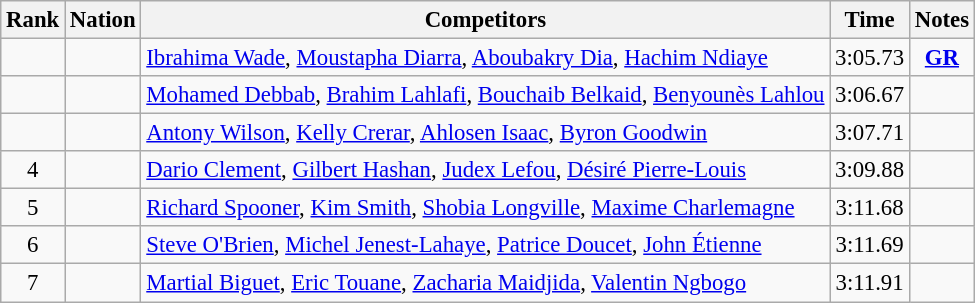<table class="wikitable sortable" style="text-align:center; font-size:95%">
<tr>
<th>Rank</th>
<th>Nation</th>
<th>Competitors</th>
<th>Time</th>
<th>Notes</th>
</tr>
<tr>
<td></td>
<td align=left></td>
<td align=left><a href='#'>Ibrahima Wade</a>, <a href='#'>Moustapha Diarra</a>, <a href='#'>Aboubakry Dia</a>, <a href='#'>Hachim Ndiaye</a></td>
<td>3:05.73</td>
<td><strong><a href='#'>GR</a></strong></td>
</tr>
<tr>
<td></td>
<td align=left></td>
<td align=left><a href='#'>Mohamed Debbab</a>, <a href='#'>Brahim Lahlafi</a>, <a href='#'>Bouchaib Belkaid</a>, <a href='#'>Benyounès Lahlou</a></td>
<td>3:06.67</td>
<td></td>
</tr>
<tr>
<td></td>
<td align=left></td>
<td align=left><a href='#'>Antony Wilson</a>, <a href='#'>Kelly Crerar</a>, <a href='#'>Ahlosen Isaac</a>, <a href='#'>Byron Goodwin</a></td>
<td>3:07.71</td>
<td></td>
</tr>
<tr>
<td>4</td>
<td align=left></td>
<td align=left><a href='#'>Dario Clement</a>, <a href='#'>Gilbert Hashan</a>, <a href='#'>Judex Lefou</a>, <a href='#'>Désiré Pierre-Louis</a></td>
<td>3:09.88</td>
<td></td>
</tr>
<tr>
<td>5</td>
<td align=left></td>
<td align=left><a href='#'>Richard Spooner</a>, <a href='#'>Kim Smith</a>, <a href='#'>Shobia Longville</a>, <a href='#'>Maxime Charlemagne</a></td>
<td>3:11.68</td>
<td></td>
</tr>
<tr>
<td>6</td>
<td align=left></td>
<td align=left><a href='#'>Steve O'Brien</a>, <a href='#'>Michel Jenest-Lahaye</a>, <a href='#'>Patrice Doucet</a>, <a href='#'>John Étienne</a></td>
<td>3:11.69</td>
<td></td>
</tr>
<tr>
<td>7</td>
<td align=left></td>
<td align=left><a href='#'>Martial Biguet</a>, <a href='#'>Eric Touane</a>, <a href='#'>Zacharia Maidjida</a>, <a href='#'>Valentin Ngbogo</a></td>
<td>3:11.91</td>
<td></td>
</tr>
</table>
